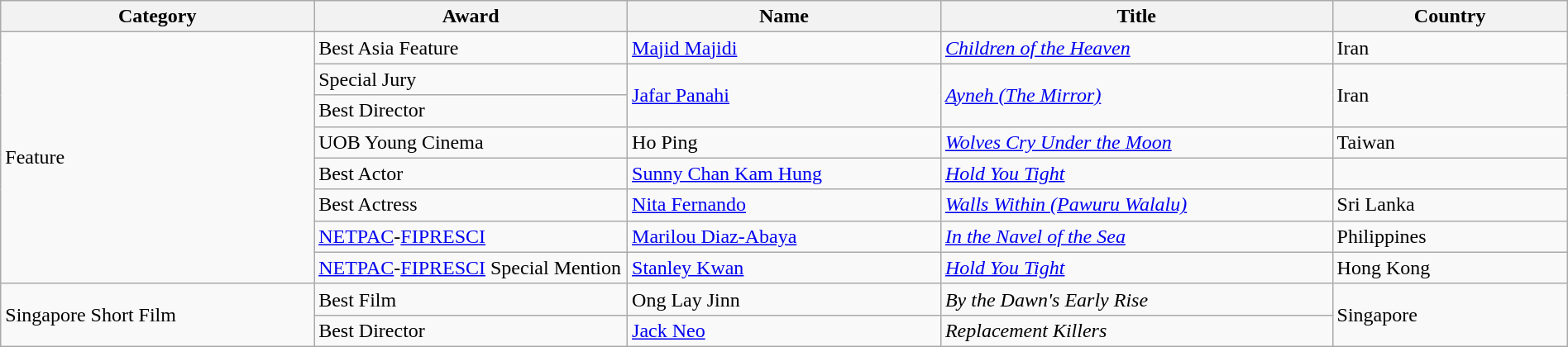<table class="wikitable" width="100%">
<tr>
<th width="20%" scope="col">Category</th>
<th width="20%" scope="col">Award</th>
<th width="20%" scope="col">Name</th>
<th width="25%" scope="col">Title</th>
<th width="15%" scope="col">Country</th>
</tr>
<tr>
<td rowspan="8">Feature</td>
<td>Best Asia Feature</td>
<td><a href='#'>Majid Majidi</a></td>
<td><em><a href='#'>Children of the Heaven</a></em></td>
<td>Iran</td>
</tr>
<tr>
<td>Special Jury</td>
<td rowspan="2"><a href='#'>Jafar Panahi</a></td>
<td rowspan="2"><em><a href='#'>Ayneh (The Mirror)</a></em></td>
<td rowspan="2">Iran</td>
</tr>
<tr>
<td>Best Director</td>
</tr>
<tr>
<td>UOB Young Cinema</td>
<td>Ho Ping</td>
<td><em><a href='#'>Wolves Cry Under the Moon</a></em></td>
<td>Taiwan</td>
</tr>
<tr>
<td>Best Actor</td>
<td><a href='#'>Sunny Chan Kam Hung</a></td>
<td><em><a href='#'>Hold You Tight</a></em></td>
<td></td>
</tr>
<tr>
<td>Best Actress</td>
<td><a href='#'>Nita Fernando</a></td>
<td><em><a href='#'>Walls Within (Pawuru Walalu)</a></em></td>
<td>Sri Lanka</td>
</tr>
<tr>
<td><a href='#'>NETPAC</a>-<a href='#'>FIPRESCI</a></td>
<td><a href='#'>Marilou Diaz-Abaya</a></td>
<td><em><a href='#'>In the Navel of the Sea</a></em></td>
<td>Philippines</td>
</tr>
<tr>
<td><a href='#'>NETPAC</a>-<a href='#'>FIPRESCI</a> Special Mention</td>
<td><a href='#'>Stanley Kwan</a></td>
<td><em><a href='#'>Hold You Tight</a></em></td>
<td>Hong Kong</td>
</tr>
<tr>
<td rowspan="2">Singapore Short Film</td>
<td>Best Film</td>
<td>Ong Lay Jinn</td>
<td><em>By the Dawn's Early Rise</em></td>
<td rowspan="2">Singapore</td>
</tr>
<tr>
<td>Best Director</td>
<td><a href='#'>Jack Neo</a></td>
<td><em>Replacement Killers</em></td>
</tr>
</table>
